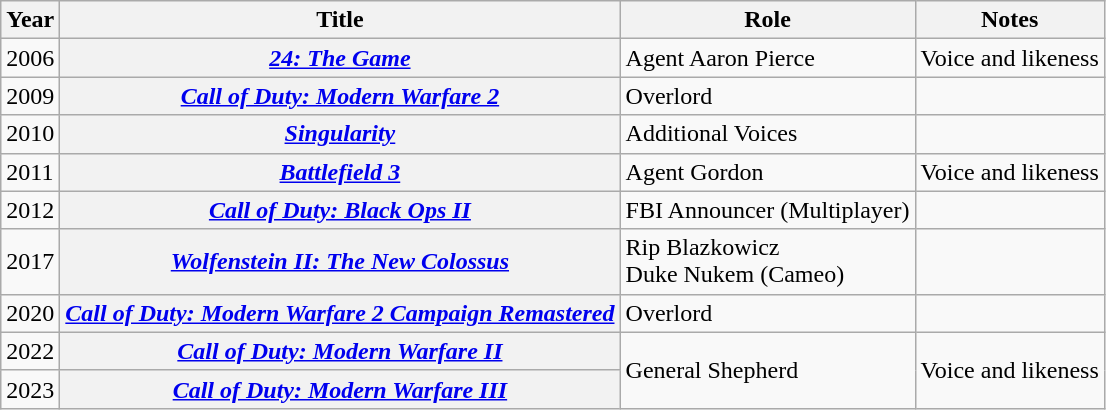<table class="wikitable sortable plainrowheaders unsortable">
<tr>
<th scope="col">Year</th>
<th scope="col">Title</th>
<th scope="col">Role</th>
<th scope="col" class="unsortable">Notes</th>
</tr>
<tr>
<td>2006</td>
<th scope=row><em><a href='#'>24: The Game</a></em></th>
<td>Agent Aaron Pierce</td>
<td>Voice and likeness</td>
</tr>
<tr>
<td>2009</td>
<th scope=row><em><a href='#'>Call of Duty: Modern Warfare 2</a></em></th>
<td>Overlord</td>
<td></td>
</tr>
<tr>
<td>2010</td>
<th scope=row><em><a href='#'>Singularity</a></em></th>
<td>Additional Voices</td>
<td></td>
</tr>
<tr>
<td>2011</td>
<th scope=row><em><a href='#'>Battlefield 3</a></em></th>
<td>Agent Gordon</td>
<td>Voice and likeness</td>
</tr>
<tr>
<td>2012</td>
<th scope=row><em><a href='#'>Call of Duty: Black Ops II</a></em></th>
<td>FBI Announcer (Multiplayer)</td>
<td></td>
</tr>
<tr>
<td>2017</td>
<th scope=row><em><a href='#'>Wolfenstein II: The New Colossus</a></em></th>
<td>Rip Blazkowicz<br>Duke Nukem (Cameo)</td>
<td></td>
</tr>
<tr>
<td>2020</td>
<th scope=row><em><a href='#'>Call of Duty: Modern Warfare 2 Campaign Remastered</a></em></th>
<td>Overlord</td>
<td></td>
</tr>
<tr>
<td>2022</td>
<th scope=row><em><a href='#'>Call of Duty: Modern Warfare II</a></em></th>
<td rowspan="2">General Shepherd</td>
<td rowspan="2">Voice and likeness</td>
</tr>
<tr>
<td>2023</td>
<th scope=row><em><a href='#'>Call of Duty: Modern Warfare III</a></em></th>
</tr>
</table>
